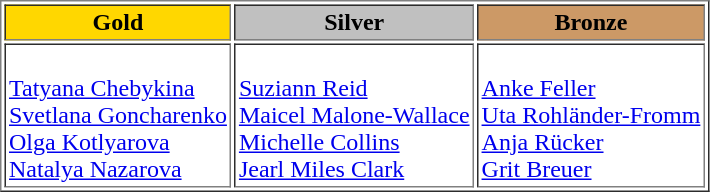<table border="1" Cellpadding="2">
<tr>
<td style="text-align:center;background-color:gold;"><strong>Gold</strong></td>
<td style="text-align:center;background-color:silver;"><strong>Silver</strong></td>
<td style="text-align:center;background-color:#CC9966;"><strong>Bronze</strong></td>
</tr>
<tr>
<td><br><a href='#'>Tatyana Chebykina</a><br><a href='#'>Svetlana Goncharenko</a><br><a href='#'>Olga Kotlyarova</a><br><a href='#'>Natalya Nazarova</a></td>
<td><br><a href='#'>Suziann Reid</a><br><a href='#'>Maicel Malone-Wallace</a><br><a href='#'>Michelle Collins</a><br><a href='#'>Jearl Miles Clark</a></td>
<td><br><a href='#'>Anke Feller</a><br><a href='#'>Uta Rohländer-Fromm</a><br><a href='#'>Anja Rücker</a><br><a href='#'>Grit Breuer</a></td>
</tr>
</table>
